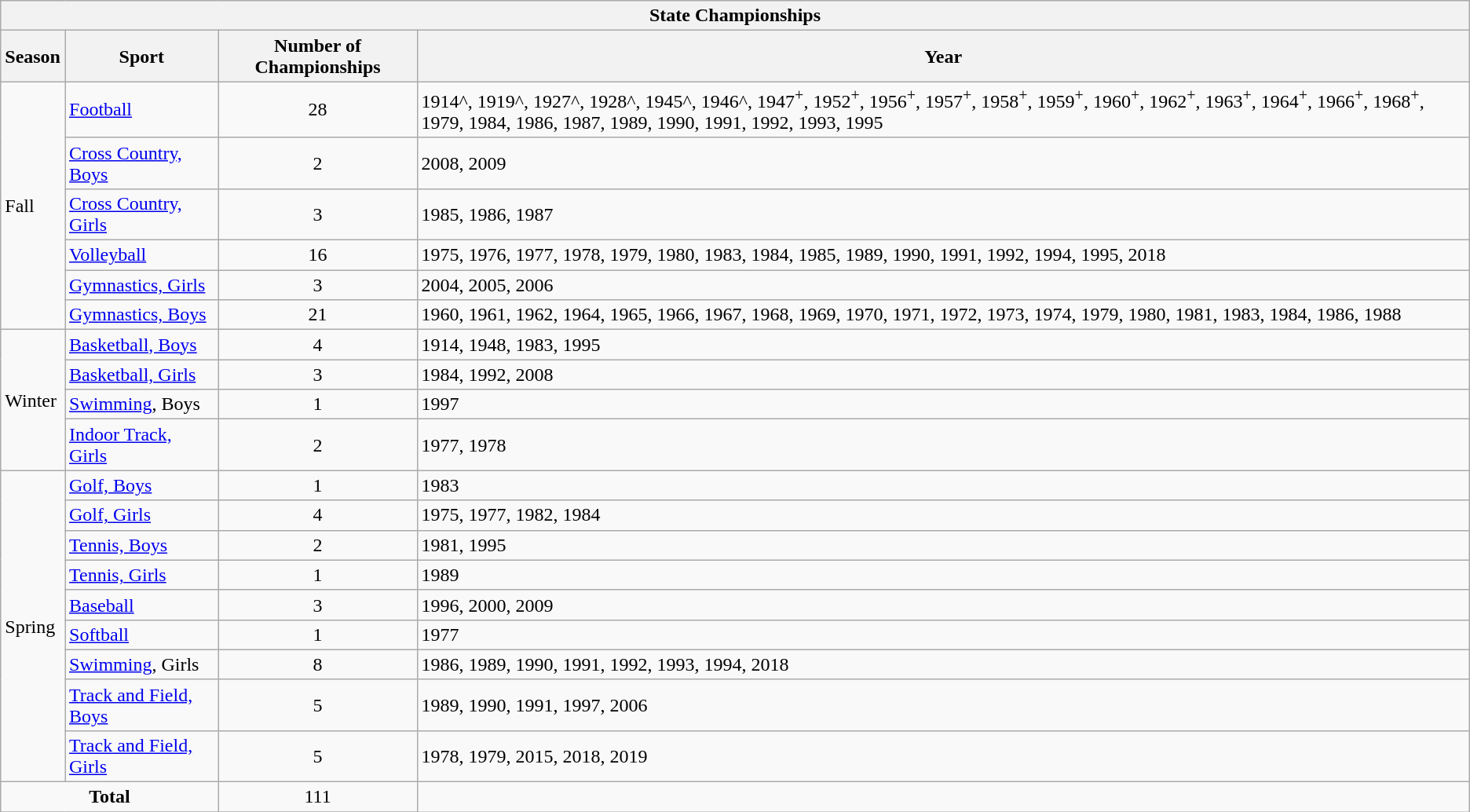<table class="wikitable">
<tr>
<th colspan="4">State Championships</th>
</tr>
<tr>
<th>Season</th>
<th>Sport</th>
<th>Number of Championships</th>
<th>Year</th>
</tr>
<tr>
<td rowspan="6">Fall</td>
<td><a href='#'>Football</a></td>
<td align="center">28</td>
<td>1914^, 1919^, 1927^, 1928^, 1945^, 1946^, 1947<sup>+</sup>, 1952<sup>+</sup>, 1956<sup>+</sup>, 1957<sup>+</sup>, 1958<sup>+</sup>, 1959<sup>+</sup>, 1960<sup>+</sup>, 1962<sup>+</sup>, 1963<sup>+</sup>, 1964<sup>+</sup>, 1966<sup>+</sup>, 1968<sup>+</sup>, 1979, 1984, 1986, 1987, 1989, 1990, 1991, 1992, 1993, 1995</td>
</tr>
<tr>
<td><a href='#'>Cross Country, Boys</a></td>
<td align="center">2</td>
<td>2008, 2009</td>
</tr>
<tr>
<td><a href='#'>Cross Country, Girls</a></td>
<td align="center">3</td>
<td>1985, 1986, 1987</td>
</tr>
<tr>
<td><a href='#'>Volleyball</a></td>
<td align="center">16</td>
<td>1975, 1976, 1977, 1978, 1979, 1980, 1983, 1984, 1985, 1989, 1990, 1991, 1992, 1994, 1995, 2018</td>
</tr>
<tr>
<td><a href='#'>Gymnastics, Girls</a></td>
<td align="center">3</td>
<td>2004, 2005, 2006</td>
</tr>
<tr>
<td><a href='#'>Gymnastics, Boys</a></td>
<td align="center">21</td>
<td>1960, 1961, 1962, 1964, 1965, 1966, 1967, 1968, 1969, 1970, 1971, 1972, 1973, 1974, 1979, 1980, 1981, 1983, 1984, 1986, 1988</td>
</tr>
<tr>
<td rowspan="4">Winter</td>
<td><a href='#'>Basketball, Boys</a></td>
<td align="center">4</td>
<td>1914, 1948, 1983, 1995</td>
</tr>
<tr>
<td><a href='#'>Basketball, Girls</a></td>
<td align="center">3</td>
<td>1984, 1992, 2008</td>
</tr>
<tr>
<td><a href='#'>Swimming</a>, Boys</td>
<td align="center">1</td>
<td>1997</td>
</tr>
<tr>
<td><a href='#'>Indoor Track, Girls</a></td>
<td align="center">2</td>
<td>1977, 1978</td>
</tr>
<tr>
<td rowspan="9">Spring</td>
<td><a href='#'>Golf, Boys</a></td>
<td align="center">1</td>
<td>1983</td>
</tr>
<tr>
<td><a href='#'>Golf, Girls</a></td>
<td align="center">4</td>
<td>1975, 1977, 1982, 1984</td>
</tr>
<tr>
<td><a href='#'>Tennis, Boys</a></td>
<td align="center">2</td>
<td>1981, 1995</td>
</tr>
<tr>
<td><a href='#'>Tennis, Girls</a></td>
<td align="center">1</td>
<td>1989</td>
</tr>
<tr>
<td><a href='#'>Baseball</a></td>
<td align="center">3</td>
<td>1996, 2000, 2009</td>
</tr>
<tr>
<td><a href='#'>Softball</a></td>
<td align="center">1</td>
<td>1977</td>
</tr>
<tr>
<td><a href='#'>Swimming</a>, Girls</td>
<td align="center">8</td>
<td>1986, 1989, 1990, 1991, 1992, 1993, 1994, 2018</td>
</tr>
<tr>
<td><a href='#'>Track and Field, Boys</a></td>
<td align="center">5</td>
<td>1989, 1990, 1991, 1997, 2006</td>
</tr>
<tr>
<td><a href='#'>Track and Field, Girls</a></td>
<td align="center">5</td>
<td>1978, 1979, 2015, 2018, 2019</td>
</tr>
<tr>
<td align="center" colspan="2"><strong>Total</strong></td>
<td align="center">111</td>
</tr>
<tr>
</tr>
</table>
